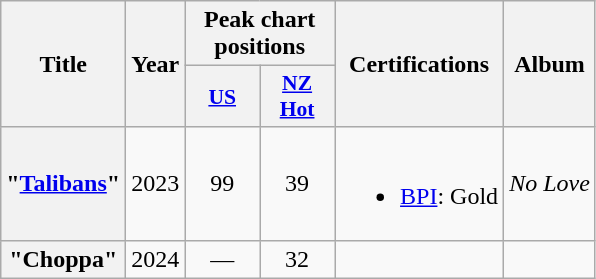<table class="wikitable plainrowheaders" style="text-align:center;">
<tr>
<th scope="col" rowspan="2">Title</th>
<th scope="col" rowspan="2">Year</th>
<th scope="col" colspan="2">Peak chart positions</th>
<th scope="col" rowspan="2">Certifications</th>
<th scope="col" rowspan="2">Album</th>
</tr>
<tr>
<th scope="col" style="width:3em;font-size:90%;"><a href='#'>US</a></th>
<th scope="col" style="width:3em;font-size:90%;"><a href='#'>NZ<br>Hot</a><br></th>
</tr>
<tr>
<th scope="row">"<a href='#'>Talibans</a>"</th>
<td>2023</td>
<td>99</td>
<td>39</td>
<td><br><ul><li><a href='#'>BPI</a>: Gold</li></ul></td>
<td><em>No Love</em></td>
</tr>
<tr>
<th scope="row">"Choppa"<br></th>
<td>2024</td>
<td>—</td>
<td>32</td>
<td></td>
<td></td>
</tr>
</table>
